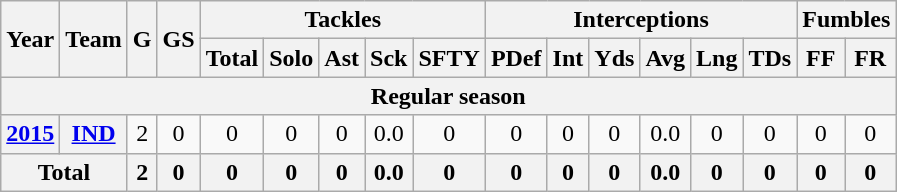<table class="wikitable" style="text-align: center;">
<tr>
<th rowspan=2>Year</th>
<th rowspan=2>Team</th>
<th rowspan=2>G</th>
<th rowspan=2>GS</th>
<th colspan=5>Tackles</th>
<th colspan=6>Interceptions</th>
<th colspan=2>Fumbles</th>
</tr>
<tr>
<th>Total</th>
<th>Solo</th>
<th>Ast</th>
<th>Sck</th>
<th>SFTY</th>
<th>PDef</th>
<th>Int</th>
<th>Yds</th>
<th>Avg</th>
<th>Lng</th>
<th>TDs</th>
<th>FF</th>
<th>FR</th>
</tr>
<tr>
<th colspan=17><strong>Regular season</strong></th>
</tr>
<tr>
<th><a href='#'>2015</a></th>
<th><a href='#'>IND</a></th>
<td>2</td>
<td>0</td>
<td>0</td>
<td>0</td>
<td>0</td>
<td>0.0</td>
<td>0</td>
<td>0</td>
<td>0</td>
<td>0</td>
<td>0.0</td>
<td>0</td>
<td>0</td>
<td>0</td>
<td>0</td>
</tr>
<tr>
<th colspan=2>Total</th>
<th>2</th>
<th>0</th>
<th>0</th>
<th>0</th>
<th>0</th>
<th>0.0</th>
<th>0</th>
<th>0</th>
<th>0</th>
<th>0</th>
<th>0.0</th>
<th>0</th>
<th>0</th>
<th>0</th>
<th>0</th>
</tr>
</table>
